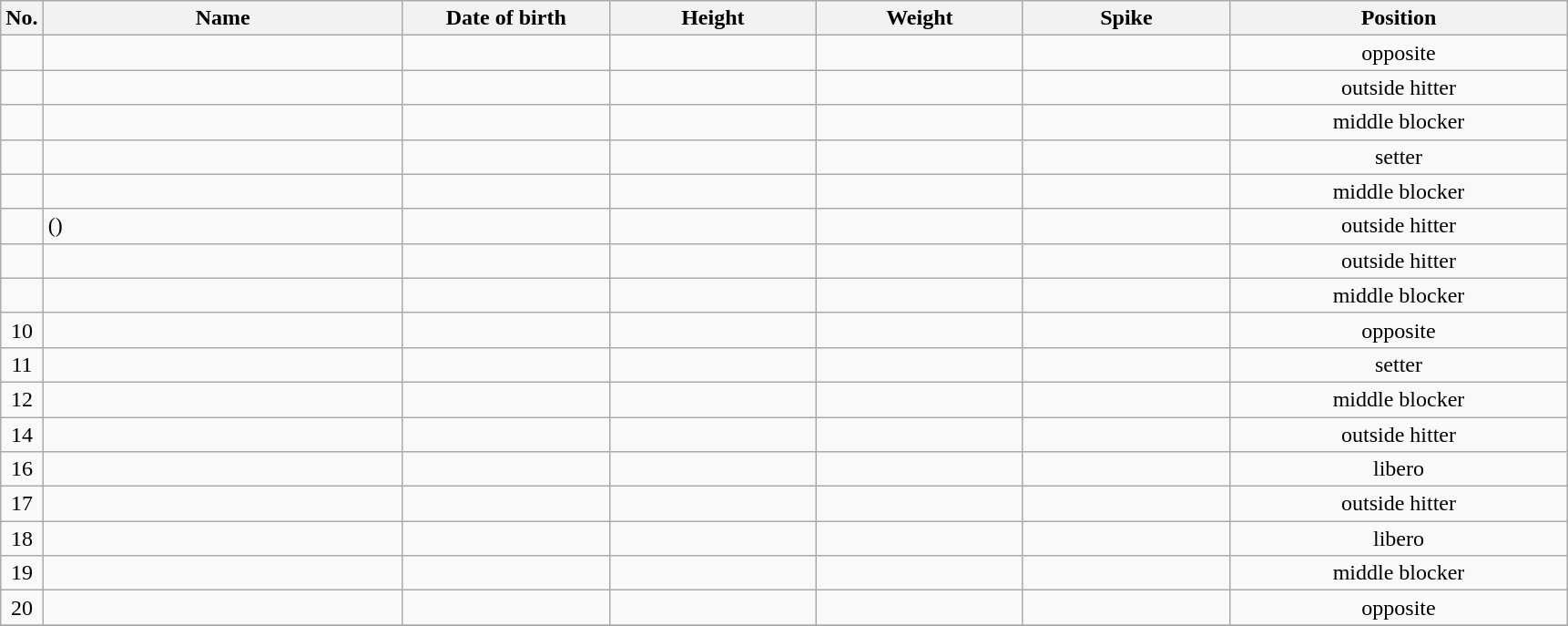<table class="wikitable sortable" style="font-size:100%; text-align:center;">
<tr>
<th>No.</th>
<th style="width:16em">Name</th>
<th style="width:9em">Date of birth</th>
<th style="width:9em">Height</th>
<th style="width:9em">Weight</th>
<th style="width:9em">Spike</th>
<th style="width:15em">Position</th>
</tr>
<tr>
<td></td>
<td align=left> </td>
<td align=right></td>
<td></td>
<td></td>
<td></td>
<td>opposite</td>
</tr>
<tr>
<td></td>
<td align=left> </td>
<td align=right></td>
<td></td>
<td></td>
<td></td>
<td>outside hitter</td>
</tr>
<tr>
<td></td>
<td align=left> </td>
<td align=right></td>
<td></td>
<td></td>
<td></td>
<td>middle blocker</td>
</tr>
<tr>
<td></td>
<td align=left> </td>
<td align=right></td>
<td></td>
<td></td>
<td></td>
<td>setter</td>
</tr>
<tr>
<td></td>
<td align=left> </td>
<td align=right></td>
<td></td>
<td></td>
<td></td>
<td>middle blocker</td>
</tr>
<tr>
<td></td>
<td align=left>  ()</td>
<td align=right></td>
<td></td>
<td></td>
<td></td>
<td>outside hitter</td>
</tr>
<tr>
<td></td>
<td align=left> </td>
<td align=right></td>
<td></td>
<td></td>
<td></td>
<td>outside hitter</td>
</tr>
<tr>
<td></td>
<td align=left> </td>
<td align=right></td>
<td></td>
<td></td>
<td></td>
<td>middle blocker</td>
</tr>
<tr>
<td>10</td>
<td align=left> </td>
<td align=right></td>
<td></td>
<td></td>
<td></td>
<td>opposite</td>
</tr>
<tr>
<td>11</td>
<td align=left> </td>
<td align=right></td>
<td></td>
<td></td>
<td></td>
<td>setter</td>
</tr>
<tr>
<td>12</td>
<td align=left> </td>
<td align=right></td>
<td></td>
<td></td>
<td></td>
<td>middle blocker</td>
</tr>
<tr>
<td>14</td>
<td align=left> </td>
<td align=right></td>
<td></td>
<td></td>
<td></td>
<td>outside hitter</td>
</tr>
<tr>
<td>16</td>
<td align=left> </td>
<td align=right></td>
<td></td>
<td></td>
<td></td>
<td>libero</td>
</tr>
<tr>
<td>17</td>
<td align=left> </td>
<td align=right></td>
<td></td>
<td></td>
<td></td>
<td>outside hitter</td>
</tr>
<tr>
<td>18</td>
<td align=left> </td>
<td align=right></td>
<td></td>
<td></td>
<td></td>
<td>libero</td>
</tr>
<tr>
<td>19</td>
<td align=left> </td>
<td align=right></td>
<td></td>
<td></td>
<td></td>
<td>middle blocker</td>
</tr>
<tr>
<td>20</td>
<td align=left> </td>
<td align=right></td>
<td></td>
<td></td>
<td></td>
<td>opposite</td>
</tr>
<tr>
</tr>
</table>
